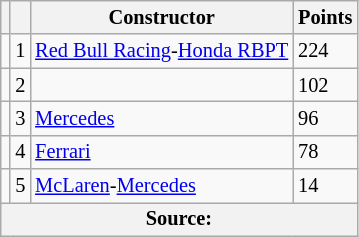<table class="wikitable" style="font-size: 85%;">
<tr>
<th scope="col"></th>
<th scope="col"></th>
<th scope="col">Constructor</th>
<th scope="col">Points</th>
</tr>
<tr>
<td align="left"></td>
<td align="center">1</td>
<td> <a href='#'>Red Bull Racing</a>-<a href='#'>Honda RBPT</a></td>
<td align="left">224</td>
</tr>
<tr>
<td align="left"></td>
<td align="center">2</td>
<td></td>
<td align="left">102</td>
</tr>
<tr>
<td align="left"></td>
<td align="center">3</td>
<td> <a href='#'>Mercedes</a></td>
<td align="left">96</td>
</tr>
<tr>
<td align="left"></td>
<td align="center">4</td>
<td> <a href='#'>Ferrari</a></td>
<td align="left">78</td>
</tr>
<tr>
<td align="left"></td>
<td align="center">5</td>
<td> <a href='#'>McLaren</a>-<a href='#'>Mercedes</a></td>
<td align="left">14</td>
</tr>
<tr>
<th colspan=4>Source:</th>
</tr>
</table>
